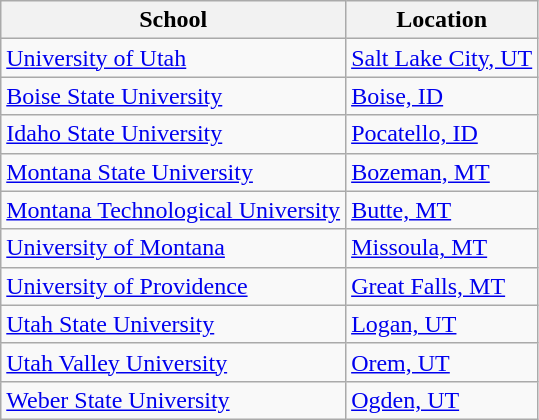<table class="wikitable">
<tr>
<th>School</th>
<th>Location</th>
</tr>
<tr>
<td><a href='#'>University of Utah</a></td>
<td><a href='#'>Salt Lake City, UT</a></td>
</tr>
<tr>
<td><a href='#'>Boise State University</a></td>
<td><a href='#'>Boise, ID</a></td>
</tr>
<tr>
<td><a href='#'>Idaho State University</a></td>
<td><a href='#'>Pocatello, ID</a></td>
</tr>
<tr>
<td><a href='#'>Montana State University</a></td>
<td><a href='#'>Bozeman, MT</a></td>
</tr>
<tr>
<td><a href='#'>Montana Technological University</a></td>
<td><a href='#'>Butte, MT</a></td>
</tr>
<tr>
<td><a href='#'>University of Montana</a></td>
<td><a href='#'>Missoula, MT</a></td>
</tr>
<tr>
<td><a href='#'>University of Providence</a></td>
<td><a href='#'>Great Falls, MT</a></td>
</tr>
<tr>
<td><a href='#'>Utah State University</a></td>
<td><a href='#'>Logan, UT</a></td>
</tr>
<tr>
<td><a href='#'>Utah Valley University</a></td>
<td><a href='#'>Orem, UT</a></td>
</tr>
<tr>
<td><a href='#'>Weber State University</a></td>
<td><a href='#'>Ogden, UT</a></td>
</tr>
</table>
